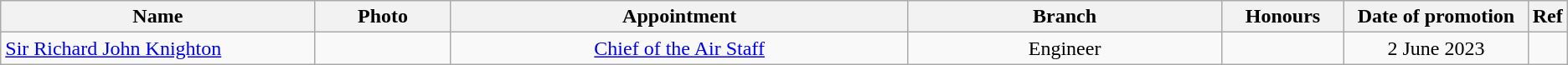<table class="wikitable">
<tr>
<th width="300" align="center">Name</th>
<th width="120" align="center">Photo</th>
<th width="440" align="center">Appointment</th>
<th width="300" align="center">Branch</th>
<th width="100" align="center">Honours</th>
<th width="160" align="center">Date of promotion</th>
<th width="20" align="center">Ref</th>
</tr>
<tr>
<td><a href='#'>Sir Richard John Knighton</a></td>
<td></td>
<td align="center"><a href='#'>Chief of the Air Staff</a></td>
<td align="center">Engineer</td>
<td></td>
<td align="center">2 June 2023</td>
<td></td>
</tr>
</table>
